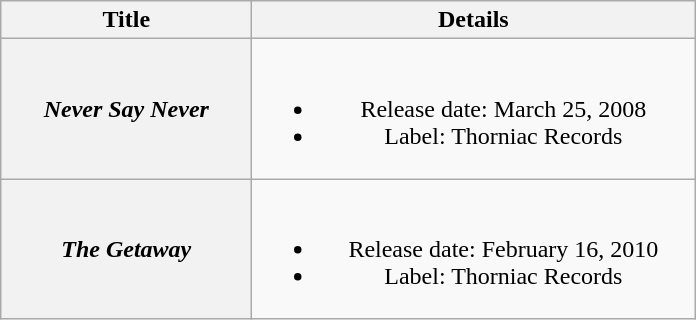<table class="wikitable plainrowheaders" style="text-align:center;">
<tr>
<th style="width:10em;">Title</th>
<th style="width:18em;">Details</th>
</tr>
<tr>
<th scope="row"><em>Never Say Never</em></th>
<td><br><ul><li>Release date: March 25, 2008</li><li>Label: Thorniac Records</li></ul></td>
</tr>
<tr>
<th scope="row"><em>The Getaway</em></th>
<td><br><ul><li>Release date: February 16, 2010</li><li>Label: Thorniac Records</li></ul></td>
</tr>
</table>
